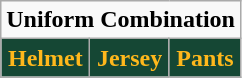<table class="wikitable"  style="display: inline-table;">
<tr>
<td align="center" Colspan="3"><strong>Uniform Combination</strong></td>
</tr>
<tr align="center">
<td style="background:#154734; color:#FFB81C"><strong>Helmet</strong></td>
<td style="background:#154734; color:#FFB81C"><strong>Jersey</strong></td>
<td style="background:#154734; color:#FFB81C"><strong>Pants</strong></td>
</tr>
</table>
